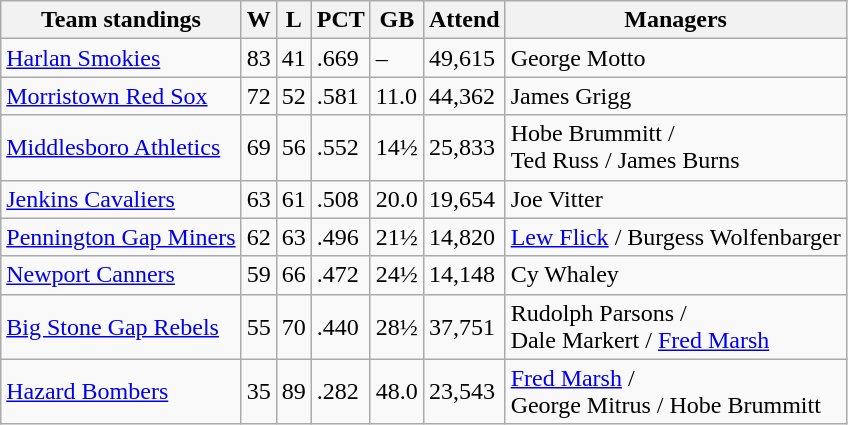<table class="wikitable">
<tr>
<th>Team standings</th>
<th>W</th>
<th>L</th>
<th>PCT</th>
<th>GB</th>
<th>Attend</th>
<th>Managers</th>
</tr>
<tr>
<td><a href='#'>Harlan Smokies</a></td>
<td>83</td>
<td>41</td>
<td>.669</td>
<td>–</td>
<td>49,615</td>
<td>George Motto</td>
</tr>
<tr>
<td><a href='#'>Morristown Red Sox</a></td>
<td>72</td>
<td>52</td>
<td>.581</td>
<td>11.0</td>
<td>44,362</td>
<td>James Grigg</td>
</tr>
<tr>
<td><a href='#'>Middlesboro Athletics</a></td>
<td>69</td>
<td>56</td>
<td>.552</td>
<td>14½</td>
<td>25,833</td>
<td>Hobe Brummitt / <br>Ted Russ / James Burns</td>
</tr>
<tr>
<td><a href='#'>Jenkins Cavaliers</a></td>
<td>63</td>
<td>61</td>
<td>.508</td>
<td>20.0</td>
<td>19,654</td>
<td>Joe Vitter</td>
</tr>
<tr>
<td><a href='#'>Pennington Gap Miners</a></td>
<td>62</td>
<td>63</td>
<td>.496</td>
<td>21½</td>
<td>14,820</td>
<td><a href='#'>Lew Flick</a> / Burgess Wolfenbarger</td>
</tr>
<tr>
<td><a href='#'>Newport Canners</a></td>
<td>59</td>
<td>66</td>
<td>.472</td>
<td>24½</td>
<td>14,148</td>
<td>Cy Whaley</td>
</tr>
<tr>
<td><a href='#'>Big Stone Gap Rebels</a></td>
<td>55</td>
<td>70</td>
<td>.440</td>
<td>28½</td>
<td>37,751</td>
<td>Rudolph Parsons /<br> Dale Markert / <a href='#'>Fred Marsh</a></td>
</tr>
<tr>
<td><a href='#'>Hazard Bombers</a></td>
<td>35</td>
<td>89</td>
<td>.282</td>
<td>48.0</td>
<td>23,543</td>
<td><a href='#'>Fred Marsh</a> /<br>George Mitrus / Hobe Brummitt</td>
</tr>
</table>
